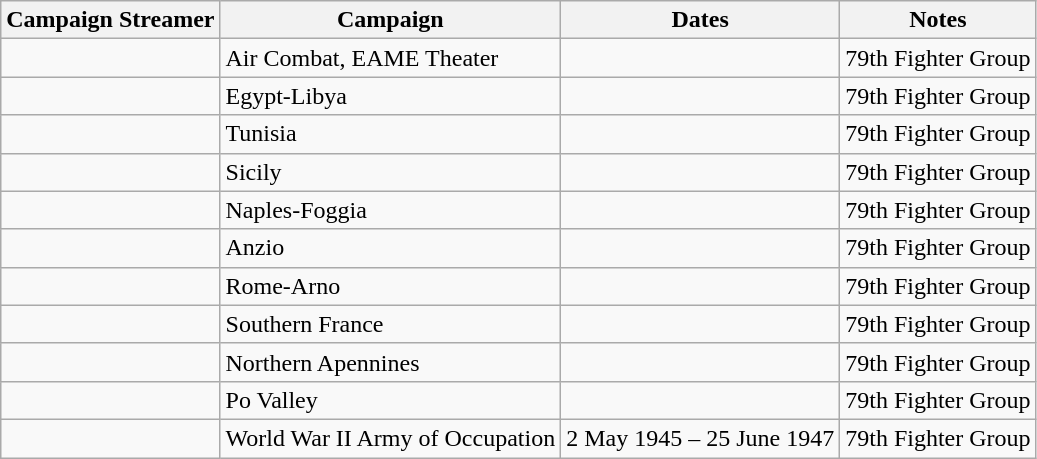<table class="wikitable">
<tr>
<th>Campaign Streamer</th>
<th>Campaign</th>
<th>Dates</th>
<th>Notes</th>
</tr>
<tr>
<td></td>
<td>Air Combat, EAME Theater</td>
<td></td>
<td>79th Fighter Group</td>
</tr>
<tr>
<td></td>
<td>Egypt-Libya</td>
<td></td>
<td>79th Fighter Group</td>
</tr>
<tr>
<td></td>
<td>Tunisia</td>
<td></td>
<td>79th Fighter Group</td>
</tr>
<tr>
<td></td>
<td>Sicily</td>
<td></td>
<td>79th Fighter Group</td>
</tr>
<tr>
<td></td>
<td>Naples-Foggia</td>
<td></td>
<td>79th Fighter Group</td>
</tr>
<tr>
<td></td>
<td>Anzio</td>
<td></td>
<td>79th Fighter Group</td>
</tr>
<tr>
<td></td>
<td>Rome-Arno</td>
<td></td>
<td>79th Fighter Group</td>
</tr>
<tr>
<td></td>
<td>Southern France</td>
<td></td>
<td>79th Fighter Group</td>
</tr>
<tr>
<td></td>
<td>Northern Apennines</td>
<td></td>
<td>79th Fighter Group</td>
</tr>
<tr>
<td></td>
<td>Po Valley</td>
<td></td>
<td>79th Fighter Group</td>
</tr>
<tr>
<td></td>
<td>World War II Army of Occupation</td>
<td>2 May 1945 – 25 June 1947</td>
<td>79th Fighter Group</td>
</tr>
</table>
